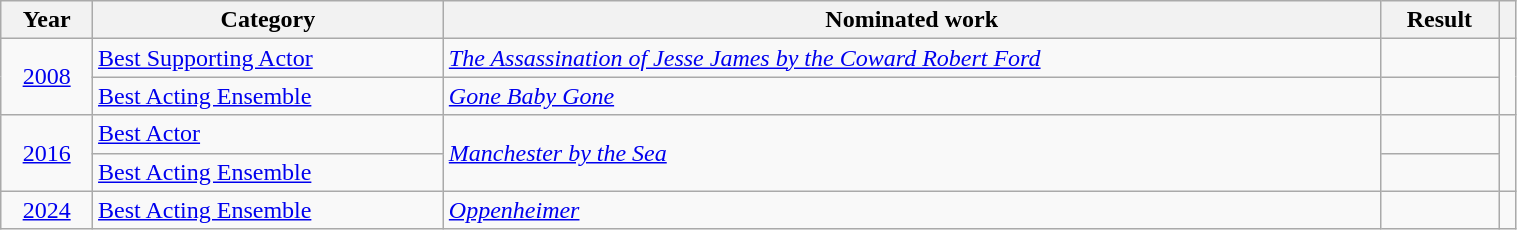<table class="wikitable" style="width:80%;">
<tr>
<th scope="row">Year</th>
<th scope="row">Category</th>
<th scope="row">Nominated work</th>
<th scope="row">Result</th>
<th scope="row"></th>
</tr>
<tr>
<td align="center" rowspan="2"><a href='#'>2008</a></td>
<td><a href='#'>Best Supporting Actor</a></td>
<td><em><a href='#'>The Assassination of Jesse James by the Coward Robert Ford</a></em></td>
<td></td>
<td align="center" rowspan="2"></td>
</tr>
<tr>
<td><a href='#'>Best Acting Ensemble</a></td>
<td><em><a href='#'>Gone Baby Gone</a></em></td>
<td></td>
</tr>
<tr>
<td align="center" rowspan="2"><a href='#'>2016</a></td>
<td><a href='#'>Best Actor</a></td>
<td rowspan="2"><em><a href='#'>Manchester by the Sea</a></em></td>
<td></td>
<td align="center" rowspan="2"></td>
</tr>
<tr>
<td><a href='#'>Best Acting Ensemble</a></td>
<td></td>
</tr>
<tr>
<td align="center"><a href='#'>2024</a></td>
<td><a href='#'>Best Acting Ensemble</a></td>
<td><em><a href='#'>Oppenheimer</a></em></td>
<td></td>
<td align="center"></td>
</tr>
</table>
